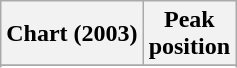<table class="wikitable sortable plainrowheaders">
<tr>
<th scope="col">Chart (2003)</th>
<th scope="col">Peak<br>position</th>
</tr>
<tr>
</tr>
<tr>
</tr>
<tr>
</tr>
<tr>
</tr>
<tr>
</tr>
<tr>
</tr>
</table>
